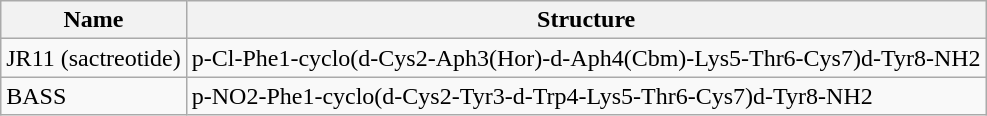<table class="wikitable">
<tr>
<th>Name</th>
<th>Structure</th>
</tr>
<tr>
<td>JR11 (sactreotide)</td>
<td>p-Cl-Phe1-cyclo(d-Cys2-Aph3(Hor)-d-Aph4(Cbm)-Lys5-Thr6-Cys7)d-Tyr8-NH2</td>
</tr>
<tr>
<td>BASS</td>
<td>p-NO2-Phe1-cyclo(d-Cys2-Tyr3-d-Trp4-Lys5-Thr6-Cys7)d-Tyr8-NH2</td>
</tr>
</table>
